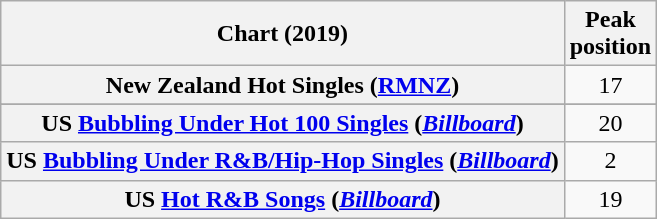<table class="wikitable sortable plainrowheaders" style="text-align:center">
<tr>
<th scope="col">Chart (2019)</th>
<th scope="col">Peak<br>position</th>
</tr>
<tr>
<th scope="row">New Zealand Hot Singles (<a href='#'>RMNZ</a>)</th>
<td>17</td>
</tr>
<tr>
</tr>
<tr>
<th scope="row">US <a href='#'>Bubbling Under Hot 100 Singles</a> (<a href='#'><em>Billboard</em></a>)</th>
<td>20</td>
</tr>
<tr>
<th scope="row">US <a href='#'>Bubbling Under R&B/Hip-Hop Singles</a> (<a href='#'><em>Billboard</em></a>)</th>
<td style="text-align:center;">2</td>
</tr>
<tr>
<th scope="row">US <a href='#'>Hot R&B Songs</a> (<a href='#'><em>Billboard</em></a>)</th>
<td>19</td>
</tr>
</table>
